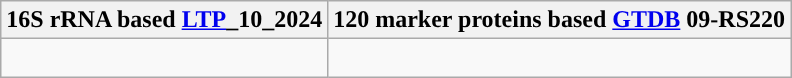<table class="wikitable">
<tr>
<th colspan=1>16S rRNA based <a href='#'>LTP</a>_10_2024</th>
<th colspan=1>120 marker proteins based <a href='#'>GTDB</a> 09-RS220</th>
</tr>
<tr>
<td style="vertical-align:top"><br></td>
<td><br></td>
</tr>
</table>
